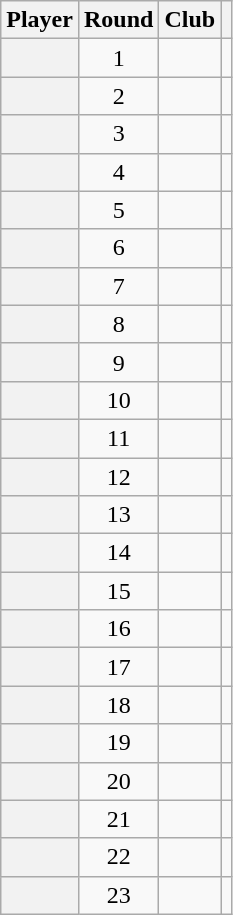<table class="wikitable plainrowheaders sortable" style="text-align:center">
<tr>
<th scope="col">Player</th>
<th scope="col">Round</th>
<th scope="col">Club</th>
<th scope="col" class="unsortable"></th>
</tr>
<tr>
<th scope="row"></th>
<td>1</td>
<td></td>
<td></td>
</tr>
<tr>
<th scope="row"></th>
<td>2</td>
<td></td>
<td></td>
</tr>
<tr>
<th scope="row"></th>
<td>3</td>
<td></td>
<td></td>
</tr>
<tr>
<th scope="row"></th>
<td>4</td>
<td></td>
<td></td>
</tr>
<tr>
<th scope="row"></th>
<td>5</td>
<td></td>
<td></td>
</tr>
<tr>
<th scope="row"></th>
<td>6</td>
<td></td>
<td></td>
</tr>
<tr>
<th scope="row"></th>
<td>7</td>
<td></td>
<td></td>
</tr>
<tr>
<th scope="row"></th>
<td>8</td>
<td></td>
<td></td>
</tr>
<tr>
<th scope="row"></th>
<td>9</td>
<td></td>
<td></td>
</tr>
<tr>
<th scope="row"></th>
<td>10</td>
<td></td>
<td></td>
</tr>
<tr>
<th scope="row"></th>
<td>11</td>
<td></td>
<td></td>
</tr>
<tr>
<th scope="row"></th>
<td>12</td>
<td></td>
<td></td>
</tr>
<tr>
<th scope="row"></th>
<td>13</td>
<td></td>
<td></td>
</tr>
<tr>
<th scope="row"></th>
<td>14</td>
<td></td>
<td></td>
</tr>
<tr>
<th scope="row"></th>
<td>15</td>
<td></td>
<td></td>
</tr>
<tr>
<th scope="row"></th>
<td>16</td>
<td></td>
<td></td>
</tr>
<tr>
<th scope="row"></th>
<td>17</td>
<td></td>
<td></td>
</tr>
<tr>
<th scope="row"></th>
<td>18</td>
<td></td>
<td></td>
</tr>
<tr>
<th scope="row"></th>
<td>19</td>
<td></td>
<td></td>
</tr>
<tr>
<th scope="row"></th>
<td>20</td>
<td></td>
<td></td>
</tr>
<tr>
<th scope="row"></th>
<td>21</td>
<td></td>
<td></td>
</tr>
<tr>
<th scope="row"></th>
<td>22</td>
<td></td>
<td></td>
</tr>
<tr>
<th scope="row"></th>
<td>23</td>
<td></td>
<td></td>
</tr>
</table>
